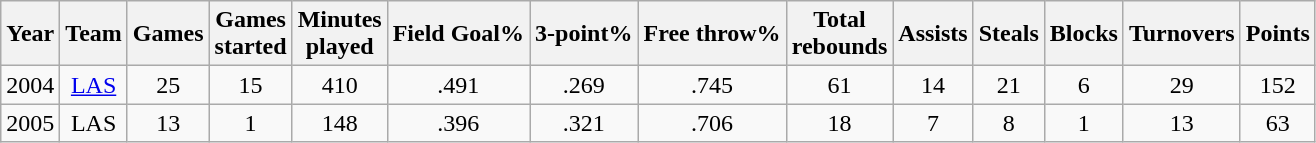<table class="wikitable" style="text-align:center">
<tr>
<th>Year</th>
<th>Team</th>
<th>Games</th>
<th>Games<br>started</th>
<th>Minutes<br>played</th>
<th>Field Goal%</th>
<th>3-point%</th>
<th>Free throw%</th>
<th>Total<br>rebounds</th>
<th>Assists</th>
<th>Steals</th>
<th>Blocks</th>
<th>Turnovers</th>
<th>Points</th>
</tr>
<tr>
<td>2004</td>
<td><a href='#'>LAS</a></td>
<td>25</td>
<td>15</td>
<td>410</td>
<td>.491</td>
<td>.269</td>
<td>.745</td>
<td>61</td>
<td>14</td>
<td>21</td>
<td>6</td>
<td>29</td>
<td>152</td>
</tr>
<tr>
<td>2005</td>
<td>LAS</td>
<td>13</td>
<td>1</td>
<td>148</td>
<td>.396</td>
<td>.321</td>
<td>.706</td>
<td>18</td>
<td>7</td>
<td>8</td>
<td>1</td>
<td>13</td>
<td>63</td>
</tr>
</table>
